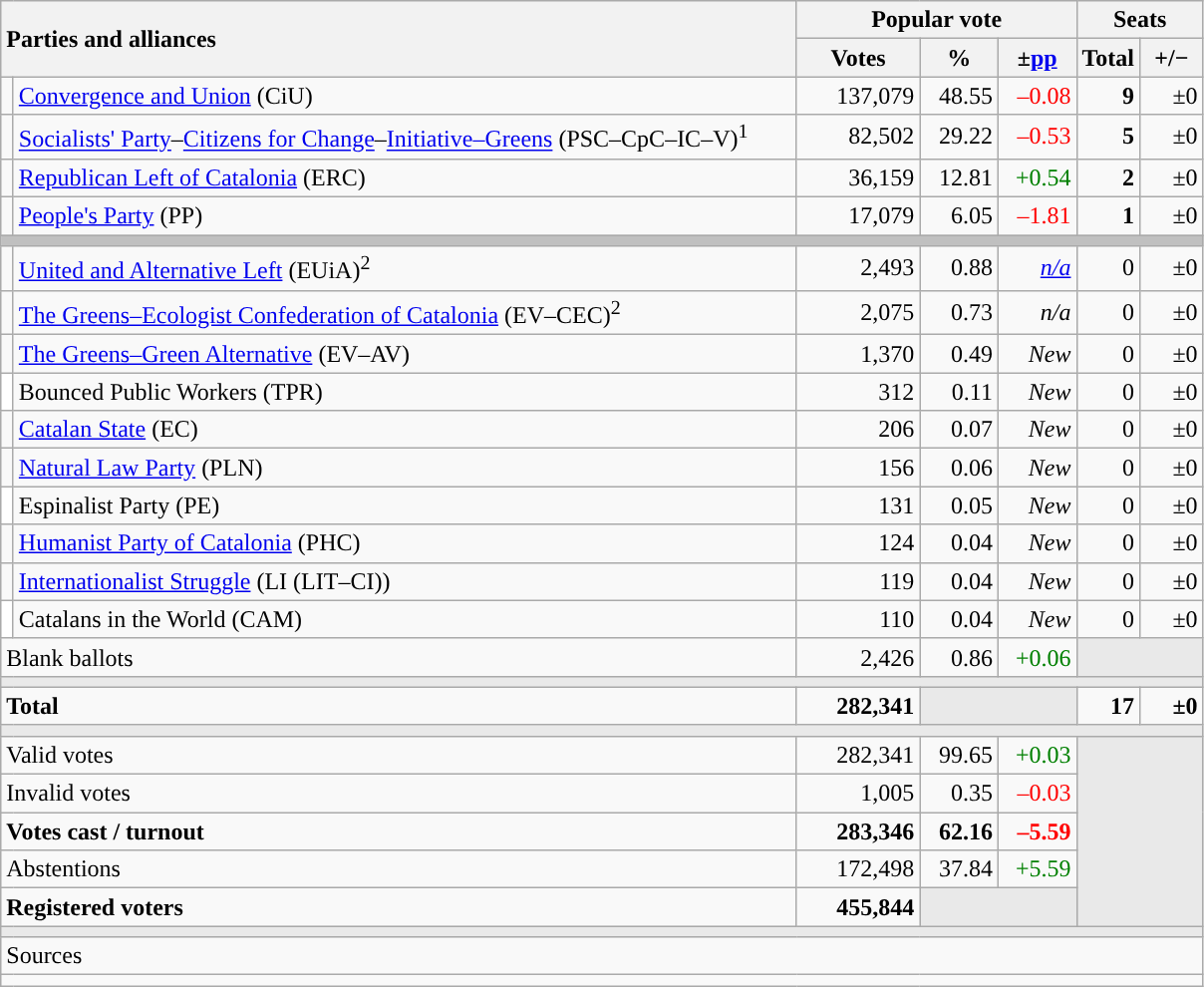<table class="wikitable" style="text-align:right;">
<tr>
<th style="text-align:left;" rowspan="2" colspan="2" width="525">Parties and alliances</th>
<th colspan="3">Popular vote</th>
<th colspan="2">Seats</th>
</tr>
<tr>
<th width="75">Votes</th>
<th width="45">%</th>
<th width="45">±<a href='#'>pp</a></th>
<th width="35">Total</th>
<th width="35">+/−</th>
</tr>
<tr>
<td width="1" style="color:inherit;background:"></td>
<td align="left"><a href='#'>Convergence and Union</a> (CiU)</td>
<td>137,079</td>
<td>48.55</td>
<td style="color:red;">–0.08</td>
<td><strong>9</strong></td>
<td>±0</td>
</tr>
<tr>
<td style="color:inherit;background:"></td>
<td align="left"><a href='#'>Socialists' Party</a>–<a href='#'>Citizens for Change</a>–<a href='#'>Initiative–Greens</a> (PSC–CpC–IC–V)<sup>1</sup></td>
<td>82,502</td>
<td>29.22</td>
<td style="color:red;">–0.53</td>
<td><strong>5</strong></td>
<td>±0</td>
</tr>
<tr>
<td style="color:inherit;background:"></td>
<td align="left"><a href='#'>Republican Left of Catalonia</a> (ERC)</td>
<td>36,159</td>
<td>12.81</td>
<td style="color:green;">+0.54</td>
<td><strong>2</strong></td>
<td>±0</td>
</tr>
<tr>
<td style="color:inherit;background:"></td>
<td align="left"><a href='#'>People's Party</a> (PP)</td>
<td>17,079</td>
<td>6.05</td>
<td style="color:red;">–1.81</td>
<td><strong>1</strong></td>
<td>±0</td>
</tr>
<tr>
<td colspan="7" bgcolor="#C0C0C0"></td>
</tr>
<tr>
<td style="color:inherit;background:"></td>
<td align="left"><a href='#'>United and Alternative Left</a> (EUiA)<sup>2</sup></td>
<td>2,493</td>
<td>0.88</td>
<td><em><a href='#'>n/a</a></em></td>
<td>0</td>
<td>±0</td>
</tr>
<tr>
<td style="color:inherit;background:"></td>
<td align="left"><a href='#'>The Greens–Ecologist Confederation of Catalonia</a> (EV–CEC)<sup>2</sup></td>
<td>2,075</td>
<td>0.73</td>
<td><em>n/a</em></td>
<td>0</td>
<td>±0</td>
</tr>
<tr>
<td style="color:inherit;background:"></td>
<td align="left"><a href='#'>The Greens–Green Alternative</a> (EV–AV)</td>
<td>1,370</td>
<td>0.49</td>
<td><em>New</em></td>
<td>0</td>
<td>±0</td>
</tr>
<tr>
<td bgcolor="white"></td>
<td align="left">Bounced Public Workers (TPR)</td>
<td>312</td>
<td>0.11</td>
<td><em>New</em></td>
<td>0</td>
<td>±0</td>
</tr>
<tr>
<td style="color:inherit;background:"></td>
<td align="left"><a href='#'>Catalan State</a> (EC)</td>
<td>206</td>
<td>0.07</td>
<td><em>New</em></td>
<td>0</td>
<td>±0</td>
</tr>
<tr>
<td style="color:inherit;background:"></td>
<td align="left"><a href='#'>Natural Law Party</a> (PLN)</td>
<td>156</td>
<td>0.06</td>
<td><em>New</em></td>
<td>0</td>
<td>±0</td>
</tr>
<tr>
<td bgcolor="white"></td>
<td align="left">Espinalist Party (PE)</td>
<td>131</td>
<td>0.05</td>
<td><em>New</em></td>
<td>0</td>
<td>±0</td>
</tr>
<tr>
<td style="color:inherit;background:"></td>
<td align="left"><a href='#'>Humanist Party of Catalonia</a> (PHC)</td>
<td>124</td>
<td>0.04</td>
<td><em>New</em></td>
<td>0</td>
<td>±0</td>
</tr>
<tr>
<td style="color:inherit;background:"></td>
<td align="left"><a href='#'>Internationalist Struggle</a> (LI (LIT–CI))</td>
<td>119</td>
<td>0.04</td>
<td><em>New</em></td>
<td>0</td>
<td>±0</td>
</tr>
<tr>
<td bgcolor="white"></td>
<td align="left">Catalans in the World (CAM)</td>
<td>110</td>
<td>0.04</td>
<td><em>New</em></td>
<td>0</td>
<td>±0</td>
</tr>
<tr>
<td align="left" colspan="2">Blank ballots</td>
<td>2,426</td>
<td>0.86</td>
<td style="color:green;">+0.06</td>
<td bgcolor="#E9E9E9" colspan="2"></td>
</tr>
<tr>
<td colspan="7" bgcolor="#E9E9E9"></td>
</tr>
<tr style="font-weight:bold;">
<td align="left" colspan="2">Total</td>
<td>282,341</td>
<td bgcolor="#E9E9E9" colspan="2"></td>
<td>17</td>
<td>±0</td>
</tr>
<tr>
<td colspan="7" bgcolor="#E9E9E9"></td>
</tr>
<tr>
<td align="left" colspan="2">Valid votes</td>
<td>282,341</td>
<td>99.65</td>
<td style="color:green;">+0.03</td>
<td bgcolor="#E9E9E9" colspan="2" rowspan="5"></td>
</tr>
<tr>
<td align="left" colspan="2">Invalid votes</td>
<td>1,005</td>
<td>0.35</td>
<td style="color:red;">–0.03</td>
</tr>
<tr style="font-weight:bold;">
<td align="left" colspan="2">Votes cast / turnout</td>
<td>283,346</td>
<td>62.16</td>
<td style="color:red;">–5.59</td>
</tr>
<tr>
<td align="left" colspan="2">Abstentions</td>
<td>172,498</td>
<td>37.84</td>
<td style="color:green;">+5.59</td>
</tr>
<tr style="font-weight:bold;">
<td align="left" colspan="2">Registered voters</td>
<td>455,844</td>
<td bgcolor="#E9E9E9" colspan="2"></td>
</tr>
<tr>
<td colspan="7" bgcolor="#E9E9E9"></td>
</tr>
<tr>
<td align="left" colspan="7">Sources</td>
</tr>
<tr>
<td colspan="7" style="text-align:left; max-width:790px;"></td>
</tr>
</table>
